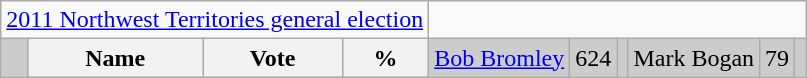<table class="wikitable">
<tr>
<td colspan=4 align=center><a href='#'>2011 Northwest Territories general election</a></td>
</tr>
<tr bgcolor="CCCCCC">
<td></td>
<th><strong>Name</strong></th>
<th><strong>Vote</strong></th>
<th><strong>%</strong><br></th>
<td><a href='#'>Bob Bromley</a></td>
<td>624</td>
<td><br></td>
<td>Mark Bogan</td>
<td>79</td>
<td></td>
</tr>
</table>
